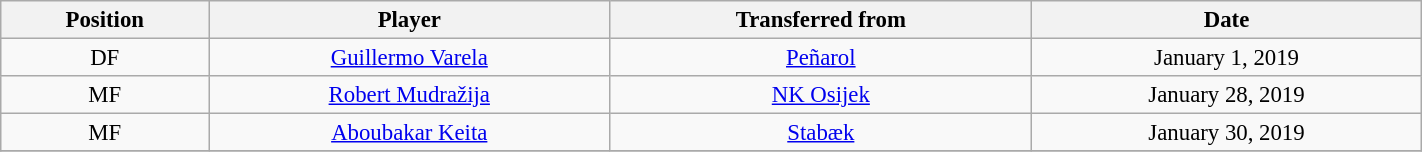<table class="wikitable sortable" style="width:75%; font-size:95%; text-align:center;">
<tr>
<th>Position</th>
<th>Player</th>
<th>Transferred from</th>
<th>Date</th>
</tr>
<tr>
<td>DF</td>
<td>  <a href='#'>Guillermo Varela</a></td>
<td><a href='#'>Peñarol</a></td>
<td>January 1, 2019</td>
</tr>
<tr>
<td>MF</td>
<td> <a href='#'>Robert Mudražija</a></td>
<td><a href='#'>NK Osijek</a></td>
<td>January 28, 2019</td>
</tr>
<tr>
<td>MF</td>
<td> <a href='#'>Aboubakar Keita</a></td>
<td><a href='#'>Stabæk</a></td>
<td>January 30, 2019</td>
</tr>
<tr>
</tr>
</table>
